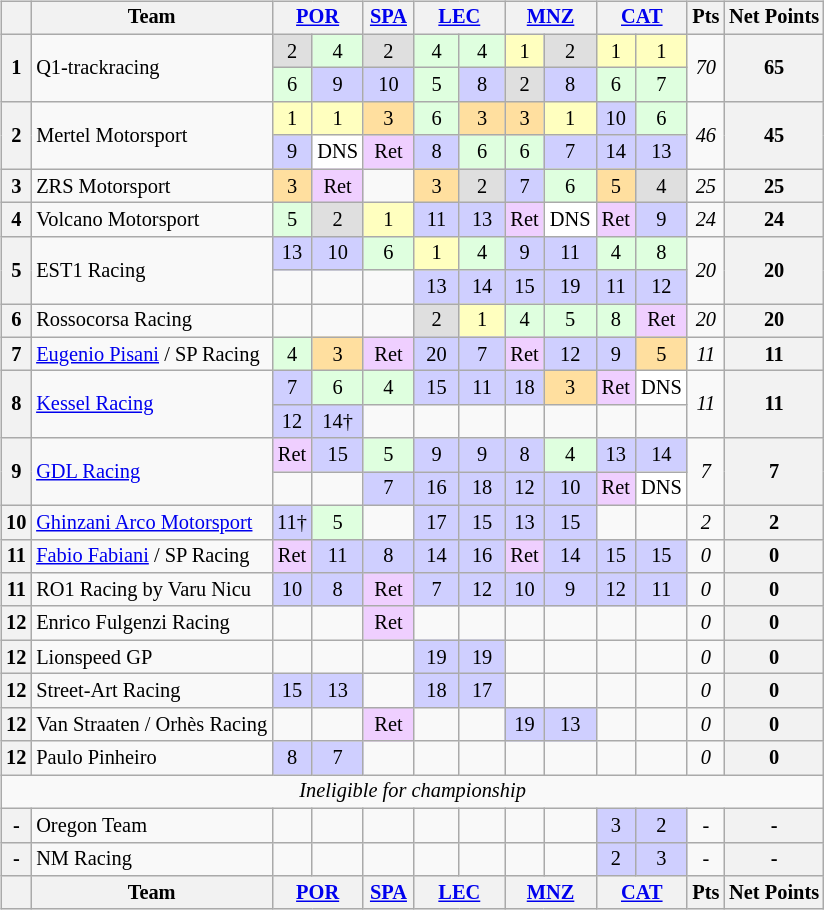<table>
<tr>
<td valign="top"><br><table class="wikitable" style="font-size:85%; text-align:center">
<tr>
<th valign="middle"></th>
<th>Team</th>
<th colspan="2" style="width: 4em;"><a href='#'>POR</a><br></th>
<th colspan="1" style="width: 2em;"><a href='#'>SPA</a><br></th>
<th colspan="2" style="width: 4em;"><a href='#'>LEC</a><br></th>
<th colspan="2" style="width: 4em;"><a href='#'>MNZ</a><br></th>
<th colspan="2" style="width: 4em;"><a href='#'>CAT</a><br></th>
<th valign="middle">Pts</th>
<th valign="middle">Net Points</th>
</tr>
<tr>
<th rowspan=2>1</th>
<td rowspan=2 align="left"> Q1-trackracing</td>
<td style="background:#dfdfdf;">2</td>
<td style="background:#dfffdf;">4</td>
<td style="background:#dfdfdf;">2</td>
<td style="background:#dfffdf;">4</td>
<td style="background:#dfffdf;">4</td>
<td style="background:#ffffbf;">1</td>
<td style="background:#dfdfdf;">2</td>
<td style="background:#ffffbf;">1</td>
<td style="background:#ffffbf;">1</td>
<td rowspan=2><em>70</em></td>
<th rowspan=2>65</th>
</tr>
<tr>
<td style="background:#dfffdf;">6</td>
<td style="background:#cfcfff;">9</td>
<td style="background:#cfcfff;">10</td>
<td style="background:#dfffdf;">5</td>
<td style="background:#cfcfff;">8</td>
<td style="background:#dfdfdf;">2</td>
<td style="background:#cfcfff;">8</td>
<td style="background:#dfffdf;">6</td>
<td style="background:#dfffdf;">7</td>
</tr>
<tr>
<th rowspan=2>2</th>
<td rowspan=2 align="left"> Mertel Motorsport</td>
<td style="background:#ffffbf;">1</td>
<td style="background:#ffffbf;">1</td>
<td style="background:#ffdf9f;">3</td>
<td style="background:#dfffdf;">6</td>
<td style="background:#ffdf9f;">3</td>
<td style="background:#ffdf9f;">3</td>
<td style="background:#ffffbf;">1</td>
<td style="background:#cfcfff;">10</td>
<td style="background:#dfffdf;">6</td>
<td rowspan=2><em>46</em></td>
<th rowspan=2>45</th>
</tr>
<tr>
<td style="background:#cfcfff;">9</td>
<td style="background:#ffffff;">DNS</td>
<td style="background:#efcfff;">Ret</td>
<td style="background:#cfcfff;">8</td>
<td style="background:#dfffdf;">6</td>
<td style="background:#dfffdf;">6</td>
<td style="background:#cfcfff;">7</td>
<td style="background:#cfcfff;">14</td>
<td style="background:#cfcfff;">13</td>
</tr>
<tr>
<th>3</th>
<td align="left"> ZRS Motorsport</td>
<td style="background:#ffdf9f;">3</td>
<td style="background:#efcfff;">Ret</td>
<td></td>
<td style="background:#ffdf9f;">3</td>
<td style="background:#dfdfdf;">2</td>
<td style="background:#cfcfff;">7</td>
<td style="background:#dfffdf;">6</td>
<td style="background:#ffdf9f;">5</td>
<td style="background:#dfdfdf;">4</td>
<td><em>25</em></td>
<th>25</th>
</tr>
<tr>
<th>4</th>
<td align="left"> Volcano Motorsport</td>
<td style="background:#dfffdf;">5</td>
<td style="background:#dfdfdf;">2</td>
<td style="background:#ffffbf;">1</td>
<td style="background:#cfcfff;">11</td>
<td style="background:#cfcfff;">13</td>
<td style="background:#efcfff;">Ret</td>
<td style="background:#ffffff;">DNS</td>
<td style="background:#efcfff;">Ret</td>
<td style="background:#cfcfff;">9</td>
<td><em>24</em></td>
<th>24</th>
</tr>
<tr>
<th rowspan=2>5</th>
<td rowspan=2 align="left"> EST1 Racing</td>
<td style="background:#cfcfff;">13</td>
<td style="background:#cfcfff;">10</td>
<td style="background:#dfffdf;">6</td>
<td style="background:#ffffbf;">1</td>
<td style="background:#dfffdf;">4</td>
<td style="background:#cfcfff;">9</td>
<td style="background:#cfcfff;">11</td>
<td style="background:#dfffdf;">4</td>
<td style="background:#dfffdf;">8</td>
<td rowspan=2><em>20</em></td>
<th rowspan=2>20</th>
</tr>
<tr>
<td></td>
<td></td>
<td></td>
<td style="background:#cfcfff;">13</td>
<td style="background:#cfcfff;">14</td>
<td style="background:#cfcfff;">15</td>
<td style="background:#cfcfff;">19</td>
<td style="background:#cfcfff;">11</td>
<td style="background:#cfcfff;">12</td>
</tr>
<tr>
<th>6</th>
<td align="left"> Rossocorsa Racing</td>
<td></td>
<td></td>
<td></td>
<td style="background:#dfdfdf;">2</td>
<td style="background:#ffffbf;">1</td>
<td style="background:#dfffdf;">4</td>
<td style="background:#dfffdf;">5</td>
<td style="background:#dfffdf;">8</td>
<td style="background:#efcfff;">Ret</td>
<td><em>20</em></td>
<th>20</th>
</tr>
<tr>
<th>7</th>
<td align="left"> <a href='#'>Eugenio Pisani</a> / SP Racing</td>
<td style="background:#dfffdf;">4</td>
<td style="background:#ffdf9f;">3</td>
<td style="background:#efcfff;">Ret</td>
<td style="background:#cfcfff;">20</td>
<td style="background:#cfcfff;">7</td>
<td style="background:#efcfff;">Ret</td>
<td style="background:#cfcfff;">12</td>
<td style="background:#cfcfff;">9</td>
<td style="background:#ffdf9f;">5</td>
<td><em>11</em></td>
<th>11</th>
</tr>
<tr>
<th rowspan=2>8</th>
<td rowspan=2 align="left"> <a href='#'>Kessel Racing</a></td>
<td style="background:#cfcfff;">7</td>
<td style="background:#dfffdf;">6</td>
<td style="background:#dfffdf;">4</td>
<td style="background:#cfcfff;">15</td>
<td style="background:#cfcfff;">11</td>
<td style="background:#cfcfff;">18</td>
<td style="background:#ffdf9f;">3</td>
<td style="background:#efcfff;">Ret</td>
<td style="background:#ffffff;">DNS</td>
<td rowspan=2><em>11</em></td>
<th rowspan=2>11</th>
</tr>
<tr>
<td style="background:#cfcfff;">12</td>
<td style="background:#cfcfff;">14†</td>
<td></td>
<td></td>
<td></td>
<td></td>
<td></td>
<td></td>
<td></td>
</tr>
<tr>
<th rowspan=2>9</th>
<td rowspan=2 align="left"> <a href='#'>GDL Racing</a></td>
<td style="background:#efcfff;">Ret</td>
<td style="background:#cfcfff;">15</td>
<td style="background:#dfffdf;">5</td>
<td style="background:#cfcfff;">9</td>
<td style="background:#cfcfff;">9</td>
<td style="background:#cfcfff;">8</td>
<td style="background:#dfffdf;">4</td>
<td style="background:#cfcfff;">13</td>
<td style="background:#cfcfff;">14</td>
<td rowspan=2><em>7</em></td>
<th rowspan=2>7</th>
</tr>
<tr>
<td></td>
<td></td>
<td style="background:#cfcfff;">7</td>
<td style="background:#cfcfff;">16</td>
<td style="background:#cfcfff;">18</td>
<td style="background:#cfcfff;">12</td>
<td style="background:#cfcfff;">10</td>
<td style="background:#efcfff;">Ret</td>
<td style="background:#ffffff;">DNS</td>
</tr>
<tr>
<th>10</th>
<td align="left"> <a href='#'>Ghinzani Arco Motorsport</a></td>
<td style="background:#cfcfff;">11†</td>
<td style="background:#dfffdf;">5</td>
<td></td>
<td style="background:#cfcfff;">17</td>
<td style="background:#cfcfff;">15</td>
<td style="background:#cfcfff;">13</td>
<td style="background:#cfcfff;">15</td>
<td></td>
<td></td>
<td><em>2</em></td>
<th>2</th>
</tr>
<tr>
<th>11</th>
<td align="left"> <a href='#'>Fabio Fabiani</a> / SP Racing</td>
<td style="background:#efcfff;">Ret</td>
<td style="background:#cfcfff;">11</td>
<td style="background:#cfcfff;">8</td>
<td style="background:#cfcfff;">14</td>
<td style="background:#cfcfff;">16</td>
<td style="background:#efcfff;">Ret</td>
<td style="background:#cfcfff;">14</td>
<td style="background:#cfcfff;">15</td>
<td style="background:#cfcfff;">15</td>
<td><em>0</em></td>
<th>0</th>
</tr>
<tr>
<th>11</th>
<td align="left"> RO1 Racing by Varu Nicu</td>
<td style="background:#cfcfff;">10</td>
<td style="background:#cfcfff;">8</td>
<td style="background:#efcfff;">Ret</td>
<td style="background:#cfcfff;">7</td>
<td style="background:#cfcfff;">12</td>
<td style="background:#cfcfff;">10</td>
<td style="background:#cfcfff;">9</td>
<td style="background:#cfcfff;">12</td>
<td style="background:#cfcfff;">11</td>
<td><em>0</em></td>
<th>0</th>
</tr>
<tr>
<th>12</th>
<td align="left"> Enrico Fulgenzi Racing</td>
<td></td>
<td></td>
<td style="background:#efcfff;">Ret</td>
<td></td>
<td></td>
<td></td>
<td></td>
<td></td>
<td></td>
<td><em>0</em></td>
<th>0</th>
</tr>
<tr>
<th>12</th>
<td align="left"> Lionspeed GP</td>
<td></td>
<td></td>
<td></td>
<td style="background:#cfcfff;">19</td>
<td style="background:#cfcfff;">19</td>
<td></td>
<td></td>
<td></td>
<td></td>
<td><em>0</em></td>
<th>0</th>
</tr>
<tr>
<th>12</th>
<td align="left"> Street-Art Racing</td>
<td style="background:#cfcfff;">15</td>
<td style="background:#cfcfff;">13</td>
<td></td>
<td style="background:#cfcfff;">18</td>
<td style="background:#cfcfff;">17</td>
<td></td>
<td></td>
<td></td>
<td></td>
<td><em>0</em></td>
<th>0</th>
</tr>
<tr>
<th>12</th>
<td align="left"> Van Straaten / Orhès Racing</td>
<td></td>
<td></td>
<td style="background:#efcfff;">Ret</td>
<td></td>
<td></td>
<td style="background:#cfcfff;">19</td>
<td style="background:#cfcfff;">13</td>
<td></td>
<td></td>
<td><em>0</em></td>
<th>0</th>
</tr>
<tr>
<th>12</th>
<td align="left"> Paulo Pinheiro</td>
<td style="background:#cfcfff;">8</td>
<td style="background:#cfcfff;">7</td>
<td></td>
<td></td>
<td></td>
<td></td>
<td></td>
<td></td>
<td></td>
<td><em>0</em></td>
<th>0</th>
</tr>
<tr>
<td colspan="14"><em>Ineligible for championship</em></td>
</tr>
<tr>
<th>-</th>
<td align="left"> Oregon Team</td>
<td></td>
<td></td>
<td></td>
<td></td>
<td></td>
<td></td>
<td></td>
<td style="background:#cfcfff;">3</td>
<td style="background:#cfcfff;">2</td>
<td>-</td>
<th>-</th>
</tr>
<tr>
<th>-</th>
<td align="left"> NM Racing</td>
<td></td>
<td></td>
<td></td>
<td></td>
<td></td>
<td></td>
<td></td>
<td style="background:#cfcfff;">2</td>
<td style="background:#cfcfff;">3</td>
<td>-</td>
<th>-</th>
</tr>
<tr>
<th valign="middle"></th>
<th>Team</th>
<th colspan="2" style="width: 4em;"><a href='#'>POR</a><br></th>
<th colspan="1" style="width: 2em;"><a href='#'>SPA</a><br></th>
<th colspan="2" style="width: 4em;"><a href='#'>LEC</a><br></th>
<th colspan="2" style="width: 4em;"><a href='#'>MNZ</a><br></th>
<th colspan="2" style="width: 4em;"><a href='#'>CAT</a><br></th>
<th valign="middle">Pts</th>
<th valign="middle">Net Points</th>
</tr>
</table>
</td>
<td valign="top"><br></td>
</tr>
</table>
